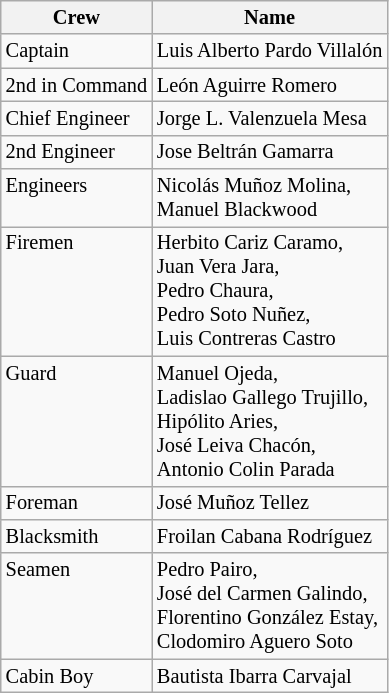<table class="wikitable" style="font-size: 85%;">
<tr>
<th>Crew</th>
<th>Name</th>
</tr>
<tr>
<td valign="top">Captain</td>
<td>Luis Alberto Pardo Villalón</td>
</tr>
<tr>
<td valign="top">2nd in Command</td>
<td>León Aguirre Romero</td>
</tr>
<tr>
<td valign="top">Chief Engineer</td>
<td>Jorge L. Valenzuela Mesa</td>
</tr>
<tr>
<td valign="top">2nd Engineer</td>
<td>Jose Beltrán Gamarra</td>
</tr>
<tr>
<td valign="top">Engineers</td>
<td>Nicolás Muñoz Molina,<br>Manuel Blackwood</td>
</tr>
<tr>
<td valign="top">Firemen</td>
<td>Herbito Cariz Caramo,<br>Juan Vera Jara,<br>Pedro Chaura,<br>Pedro Soto Nuñez,<br>Luis Contreras Castro</td>
</tr>
<tr>
<td valign="top">Guard</td>
<td>Manuel Ojeda,<br>Ladislao Gallego Trujillo,<br>Hipólito Aries,<br>José Leiva Chacón,<br>Antonio Colin Parada</td>
</tr>
<tr>
<td valign="top">Foreman</td>
<td>José Muñoz Tellez</td>
</tr>
<tr>
<td valign="top">Blacksmith</td>
<td>Froilan Cabana Rodríguez</td>
</tr>
<tr>
<td valign="top">Seamen</td>
<td>Pedro Pairo,<br> José del Carmen Galindo,<br> Florentino González Estay,<br> Clodomiro Aguero Soto</td>
</tr>
<tr>
<td valign="top">Cabin Boy</td>
<td>Bautista Ibarra Carvajal</td>
</tr>
</table>
